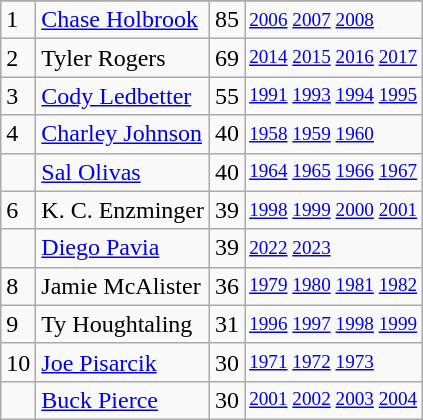<table class="wikitable">
<tr>
</tr>
<tr>
<td>1</td>
<td><a href='#'>Chase Holbrook</a></td>
<td>85</td>
<td style="font-size:80%;"><a href='#'>2006</a> <a href='#'>2007</a> <a href='#'>2008</a></td>
</tr>
<tr>
<td>2</td>
<td>Tyler Rogers</td>
<td>69</td>
<td style="font-size:80%;"><a href='#'>2014</a> <a href='#'>2015</a> <a href='#'>2016</a> <a href='#'>2017</a></td>
</tr>
<tr>
<td>3</td>
<td><a href='#'>Cody Ledbetter</a></td>
<td>55</td>
<td style="font-size:80%;"><a href='#'>1991</a> <a href='#'>1993</a> <a href='#'>1994</a> <a href='#'>1995</a></td>
</tr>
<tr>
<td>4</td>
<td><a href='#'>Charley Johnson</a></td>
<td>40</td>
<td style="font-size:80%;"><a href='#'>1958</a> <a href='#'>1959</a> <a href='#'>1960</a></td>
</tr>
<tr>
<td></td>
<td><a href='#'>Sal Olivas</a></td>
<td>40</td>
<td style="font-size:80%;"><a href='#'>1964</a> <a href='#'>1965</a> <a href='#'>1966</a> <a href='#'>1967</a></td>
</tr>
<tr>
<td>6</td>
<td>K. C. Enzminger</td>
<td>39</td>
<td style="font-size:80%;"><a href='#'>1998</a> <a href='#'>1999</a> <a href='#'>2000</a> <a href='#'>2001</a></td>
</tr>
<tr>
<td></td>
<td><a href='#'>Diego Pavia</a></td>
<td>39</td>
<td style="font-size:80%;"><a href='#'>2022</a> <a href='#'>2023</a></td>
</tr>
<tr>
<td>8</td>
<td>Jamie McAlister</td>
<td>36</td>
<td style="font-size:80%;"><a href='#'>1979</a> <a href='#'>1980</a> <a href='#'>1981</a> <a href='#'>1982</a></td>
</tr>
<tr>
<td>9</td>
<td>Ty Houghtaling</td>
<td>31</td>
<td style="font-size:80%;"><a href='#'>1996</a> <a href='#'>1997</a> <a href='#'>1998</a> <a href='#'>1999</a></td>
</tr>
<tr>
<td>10</td>
<td><a href='#'>Joe Pisarcik</a></td>
<td>30</td>
<td style="font-size:80%;"><a href='#'>1971</a> <a href='#'>1972</a> <a href='#'>1973</a></td>
</tr>
<tr>
<td></td>
<td><a href='#'>Buck Pierce</a></td>
<td>30</td>
<td style="font-size:80%;"><a href='#'>2001</a> <a href='#'>2002</a> <a href='#'>2003</a> <a href='#'>2004</a></td>
</tr>
</table>
